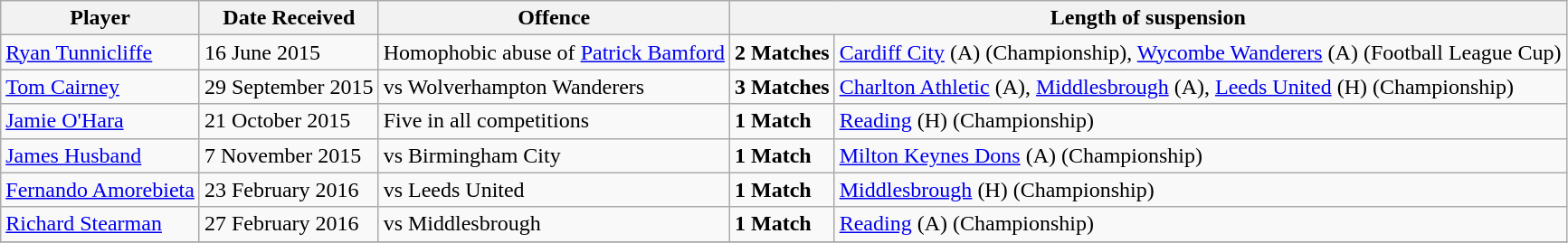<table class="wikitable">
<tr>
<th>Player</th>
<th>Date Received</th>
<th>Offence</th>
<th colspan="3">Length of suspension</th>
</tr>
<tr>
<td><a href='#'>Ryan Tunnicliffe</a></td>
<td>16 June 2015</td>
<td>Homophobic abuse of <a href='#'>Patrick Bamford</a></td>
<td><strong>2 Matches</strong></td>
<td><a href='#'>Cardiff City</a> (A) (Championship), <a href='#'>Wycombe Wanderers</a> (A) (Football League Cup)</td>
</tr>
<tr>
<td><a href='#'>Tom Cairney</a></td>
<td>29 September 2015</td>
<td> vs Wolverhampton Wanderers</td>
<td><strong>3 Matches</strong></td>
<td><a href='#'>Charlton Athletic</a> (A), <a href='#'>Middlesbrough</a> (A), <a href='#'>Leeds United</a> (H) (Championship)</td>
</tr>
<tr>
<td><a href='#'>Jamie O'Hara</a></td>
<td>21 October 2015</td>
<td>Five  in all competitions</td>
<td><strong>1 Match</strong></td>
<td><a href='#'>Reading</a> (H) (Championship)</td>
</tr>
<tr>
<td><a href='#'>James Husband</a></td>
<td>7 November 2015</td>
<td> vs Birmingham City</td>
<td><strong>1 Match</strong></td>
<td><a href='#'>Milton Keynes Dons</a> (A) (Championship)</td>
</tr>
<tr>
<td><a href='#'>Fernando Amorebieta</a></td>
<td>23 February 2016</td>
<td> vs Leeds United</td>
<td><strong>1 Match</strong></td>
<td><a href='#'>Middlesbrough</a> (H) (Championship)</td>
</tr>
<tr>
<td><a href='#'>Richard Stearman</a></td>
<td>27 February 2016</td>
<td> vs Middlesbrough</td>
<td><strong>1 Match</strong></td>
<td><a href='#'>Reading</a> (A) (Championship)</td>
</tr>
<tr>
</tr>
</table>
